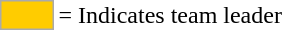<table>
<tr>
<td style="background:#fc0; border:1px solid #aaa; width:2em;"></td>
<td>= Indicates team leader</td>
</tr>
</table>
